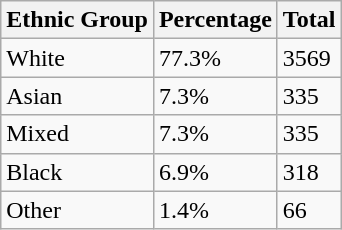<table class="wikitable">
<tr>
<th>Ethnic Group</th>
<th>Percentage</th>
<th>Total</th>
</tr>
<tr>
<td>White</td>
<td>77.3%</td>
<td>3569</td>
</tr>
<tr>
<td>Asian</td>
<td>7.3%</td>
<td>335</td>
</tr>
<tr>
<td>Mixed</td>
<td>7.3%</td>
<td>335</td>
</tr>
<tr>
<td>Black</td>
<td>6.9%</td>
<td>318</td>
</tr>
<tr>
<td>Other</td>
<td>1.4%</td>
<td>66</td>
</tr>
</table>
